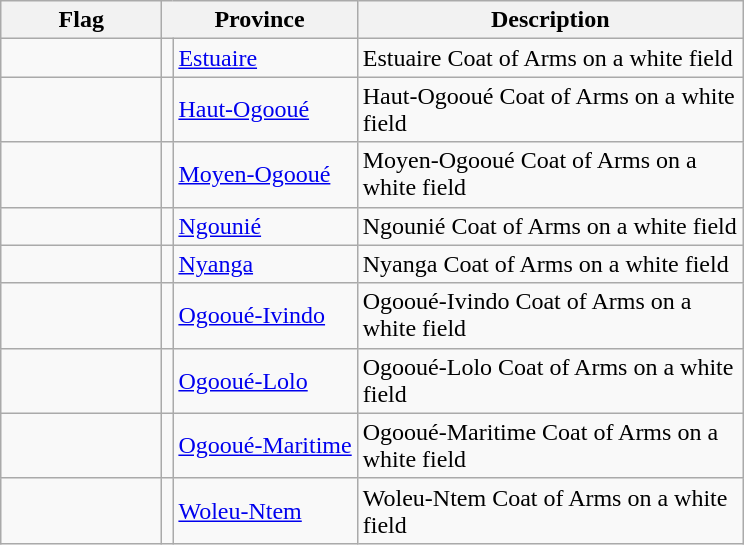<table class="wikitable">
<tr>
<th class="unsortable"! width="100">Flag</th>
<th colspan="2" width="100">Province</th>
<th width="250">Description</th>
</tr>
<tr>
<td></td>
<td></td>
<td><a href='#'>Estuaire</a></td>
<td>Estuaire Coat of Arms on a white field</td>
</tr>
<tr>
<td></td>
<td></td>
<td><a href='#'>Haut-Ogooué</a></td>
<td>Haut-Ogooué Coat of Arms on a white field</td>
</tr>
<tr>
<td></td>
<td></td>
<td><a href='#'>Moyen-Ogooué</a></td>
<td>Moyen-Ogooué Coat of Arms on a white field</td>
</tr>
<tr>
<td></td>
<td></td>
<td><a href='#'>Ngounié</a></td>
<td>Ngounié Coat of Arms on a white field</td>
</tr>
<tr>
<td></td>
<td></td>
<td><a href='#'>Nyanga</a></td>
<td>Nyanga Coat of Arms on a white field</td>
</tr>
<tr>
<td></td>
<td></td>
<td><a href='#'>Ogooué-Ivindo</a></td>
<td>Ogooué-Ivindo Coat of Arms on a white field</td>
</tr>
<tr>
<td></td>
<td></td>
<td><a href='#'>Ogooué-Lolo</a></td>
<td>Ogooué-Lolo Coat of Arms on a white field</td>
</tr>
<tr>
<td></td>
<td></td>
<td><a href='#'>Ogooué-Maritime</a></td>
<td>Ogooué-Maritime Coat of Arms on a white field</td>
</tr>
<tr>
<td></td>
<td></td>
<td><a href='#'>Woleu-Ntem</a></td>
<td>Woleu-Ntem Coat of Arms on a white field</td>
</tr>
</table>
